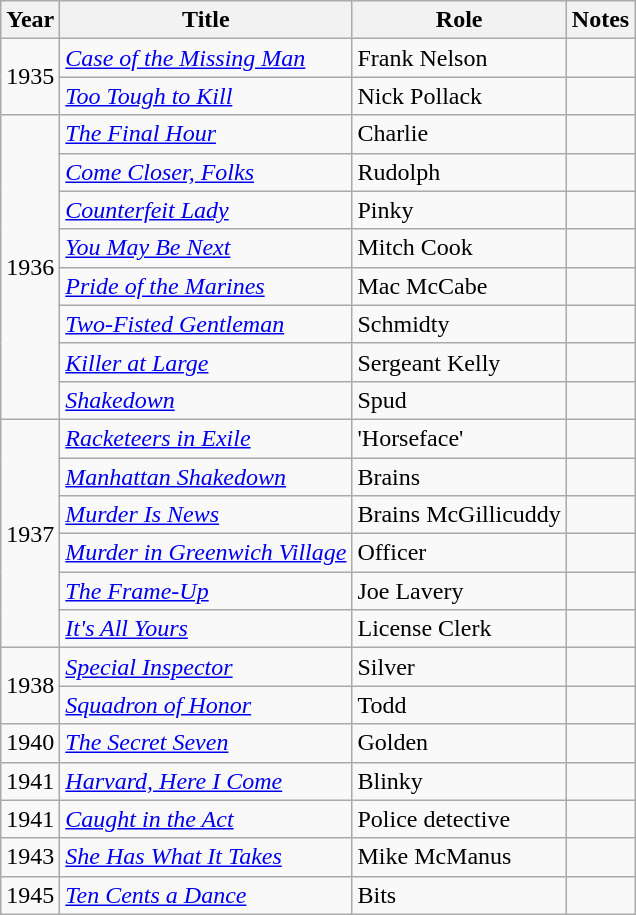<table class="wikitable sortable">
<tr>
<th>Year</th>
<th>Title</th>
<th>Role</th>
<th class="unsortable">Notes</th>
</tr>
<tr>
<td rowspan=2>1935</td>
<td><em><a href='#'>Case of the Missing Man</a></em></td>
<td>Frank Nelson</td>
<td></td>
</tr>
<tr>
<td><em><a href='#'>Too Tough to Kill</a></em></td>
<td>Nick Pollack</td>
<td></td>
</tr>
<tr>
<td rowspan=8>1936</td>
<td><em><a href='#'>The Final Hour</a></em></td>
<td>Charlie</td>
<td></td>
</tr>
<tr>
<td><em><a href='#'>Come Closer, Folks</a></em></td>
<td>Rudolph</td>
<td></td>
</tr>
<tr>
<td><em><a href='#'>Counterfeit Lady</a></em></td>
<td>Pinky</td>
<td></td>
</tr>
<tr>
<td><em><a href='#'>You May Be Next</a></em></td>
<td>Mitch Cook</td>
<td></td>
</tr>
<tr>
<td><em><a href='#'>Pride of the Marines</a></em></td>
<td>Mac McCabe</td>
<td></td>
</tr>
<tr>
<td><em><a href='#'>Two-Fisted Gentleman</a></em></td>
<td>Schmidty</td>
<td></td>
</tr>
<tr>
<td><em><a href='#'>Killer at Large</a></em></td>
<td>Sergeant Kelly</td>
<td></td>
</tr>
<tr>
<td><em><a href='#'>Shakedown</a></em></td>
<td>Spud</td>
<td></td>
</tr>
<tr>
<td rowspan=6>1937</td>
<td><em><a href='#'>Racketeers in Exile</a></em></td>
<td>'Horseface'</td>
<td></td>
</tr>
<tr>
<td><em><a href='#'>Manhattan Shakedown</a></em></td>
<td>Brains</td>
<td></td>
</tr>
<tr>
<td><em><a href='#'>Murder Is News</a></em></td>
<td>Brains McGillicuddy</td>
<td></td>
</tr>
<tr>
<td><em><a href='#'>Murder in Greenwich Village</a></em></td>
<td>Officer</td>
<td></td>
</tr>
<tr>
<td><em><a href='#'>The Frame-Up</a></em></td>
<td>Joe Lavery</td>
<td></td>
</tr>
<tr>
<td><em><a href='#'>It's All Yours</a></em></td>
<td>License Clerk</td>
<td></td>
</tr>
<tr>
<td rowspan=2>1938</td>
<td><em><a href='#'>Special Inspector</a></em></td>
<td>Silver</td>
<td></td>
</tr>
<tr>
<td><em><a href='#'>Squadron of Honor</a></em></td>
<td>Todd</td>
<td></td>
</tr>
<tr>
<td>1940</td>
<td><em><a href='#'>The Secret Seven</a></em></td>
<td>Golden</td>
<td></td>
</tr>
<tr>
<td>1941</td>
<td><em><a href='#'>Harvard, Here I Come</a></em></td>
<td>Blinky</td>
<td></td>
</tr>
<tr>
<td>1941</td>
<td><em><a href='#'>Caught in the Act</a></em></td>
<td>Police detective</td>
<td></td>
</tr>
<tr>
<td>1943</td>
<td><em><a href='#'>She Has What It Takes</a></em></td>
<td>Mike McManus</td>
<td></td>
</tr>
<tr>
<td>1945</td>
<td><em><a href='#'>Ten Cents a Dance</a></em></td>
<td>Bits</td>
<td></td>
</tr>
</table>
